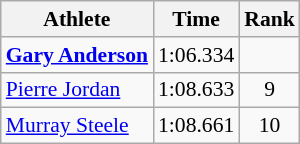<table class="wikitable" style="font-size:90%;">
<tr>
<th>Athlete</th>
<th>Time</th>
<th>Rank</th>
</tr>
<tr align=center>
<td align=left><strong><a href='#'>Gary Anderson</a></strong></td>
<td>1:06.334</td>
<td></td>
</tr>
<tr align=center>
<td align=left><a href='#'>Pierre Jordan</a></td>
<td>1:08.633</td>
<td>9</td>
</tr>
<tr align=center>
<td align=left><a href='#'>Murray Steele</a></td>
<td>1:08.661</td>
<td>10</td>
</tr>
</table>
